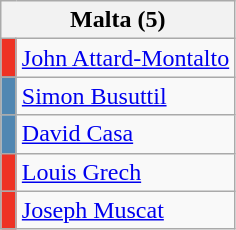<table class="wikitable">
<tr>
<th colspan=2>Malta (5)</th>
</tr>
<tr>
<td style="background-color:#EE3224; width:3px;"></td>
<td><a href='#'>John Attard-Montalto</a></td>
</tr>
<tr>
<td style="background-color:#5087B2; width:3px;"></td>
<td><a href='#'>Simon Busuttil</a></td>
</tr>
<tr>
<td style="background-color:#5087B2; width:3px;"></td>
<td><a href='#'>David Casa</a></td>
</tr>
<tr>
<td style="background-color:#EE3224; width:3px;"></td>
<td><a href='#'>Louis Grech</a></td>
</tr>
<tr>
<td style="background-color:#EE3224; width:3px;"></td>
<td><a href='#'>Joseph Muscat</a></td>
</tr>
</table>
